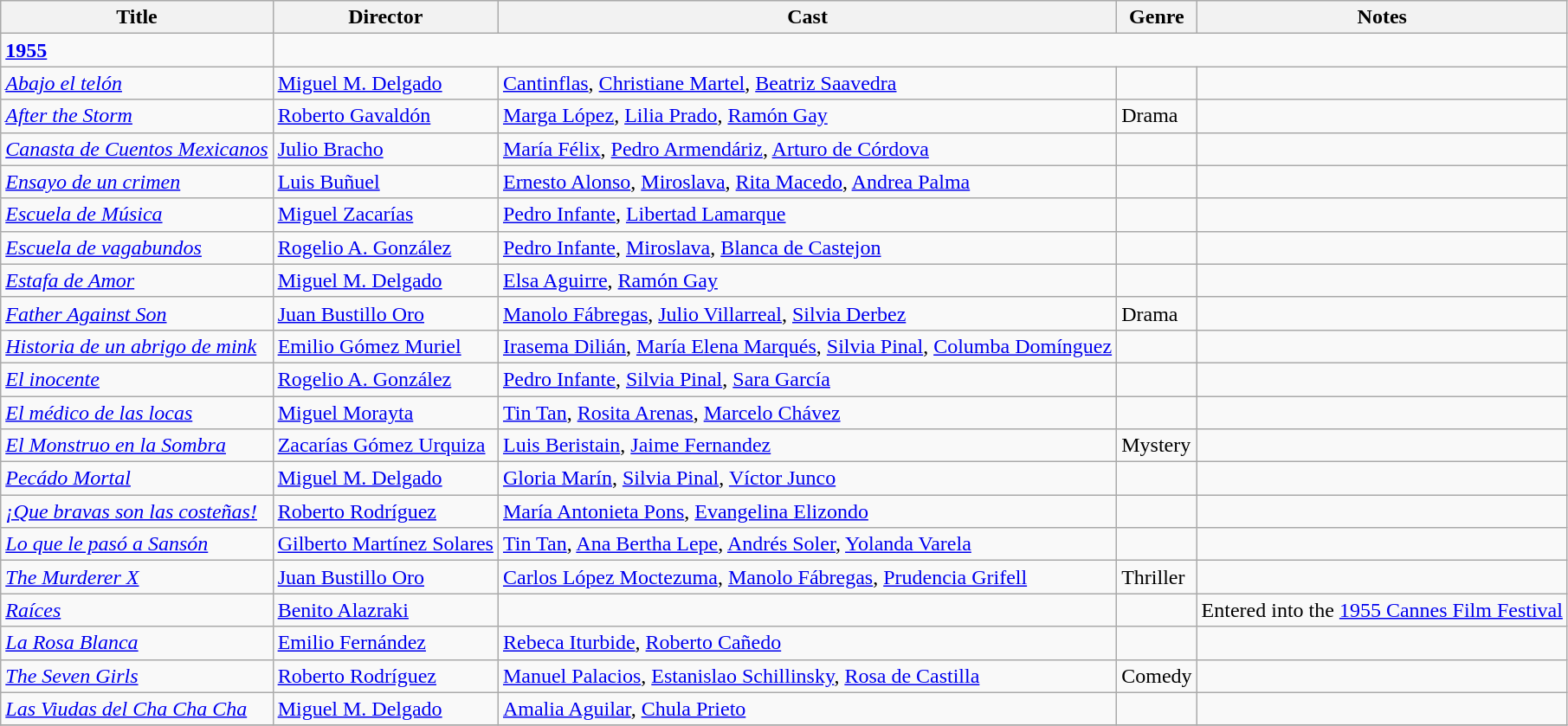<table class="wikitable">
<tr>
<th>Title</th>
<th>Director</th>
<th>Cast</th>
<th>Genre</th>
<th>Notes</th>
</tr>
<tr>
<td><strong><a href='#'>1955</a></strong></td>
</tr>
<tr>
<td><em><a href='#'>Abajo el telón</a></em></td>
<td><a href='#'>Miguel M. Delgado</a></td>
<td><a href='#'>Cantinflas</a>, <a href='#'>Christiane Martel</a>, <a href='#'>Beatriz Saavedra</a></td>
<td></td>
<td></td>
</tr>
<tr>
<td><em><a href='#'>After the Storm</a></em></td>
<td><a href='#'>Roberto Gavaldón</a></td>
<td><a href='#'>Marga López</a>, <a href='#'>Lilia Prado</a>, <a href='#'>Ramón Gay</a></td>
<td>Drama</td>
<td></td>
</tr>
<tr>
<td><em><a href='#'>Canasta de Cuentos Mexicanos</a></em></td>
<td><a href='#'>Julio Bracho</a></td>
<td><a href='#'>María Félix</a>, <a href='#'>Pedro Armendáriz</a>, <a href='#'>Arturo de Córdova</a></td>
<td></td>
<td></td>
</tr>
<tr>
<td><em><a href='#'>Ensayo de un crimen</a></em></td>
<td><a href='#'>Luis Buñuel</a></td>
<td><a href='#'>Ernesto Alonso</a>, <a href='#'>Miroslava</a>, <a href='#'>Rita Macedo</a>, <a href='#'>Andrea Palma</a></td>
<td></td>
<td></td>
</tr>
<tr>
<td><em><a href='#'>Escuela de Música</a></em></td>
<td><a href='#'>Miguel Zacarías</a></td>
<td><a href='#'>Pedro Infante</a>, <a href='#'>Libertad Lamarque</a></td>
<td></td>
<td></td>
</tr>
<tr>
<td><em><a href='#'>Escuela de vagabundos</a></em></td>
<td><a href='#'>Rogelio A. González</a></td>
<td><a href='#'>Pedro Infante</a>, <a href='#'>Miroslava</a>, <a href='#'>Blanca de Castejon</a></td>
<td></td>
<td></td>
</tr>
<tr>
<td><em><a href='#'>Estafa de Amor</a></em></td>
<td><a href='#'>Miguel M. Delgado</a></td>
<td><a href='#'>Elsa Aguirre</a>, <a href='#'>Ramón Gay</a></td>
<td></td>
<td></td>
</tr>
<tr>
<td><em><a href='#'>Father Against Son</a></em></td>
<td><a href='#'>Juan Bustillo Oro</a></td>
<td><a href='#'>Manolo Fábregas</a>, <a href='#'>Julio Villarreal</a>, <a href='#'>Silvia Derbez</a></td>
<td>Drama</td>
<td></td>
</tr>
<tr>
<td><em><a href='#'>Historia de un abrigo de mink</a></em></td>
<td><a href='#'>Emilio Gómez Muriel</a></td>
<td><a href='#'>Irasema Dilián</a>, <a href='#'>María Elena Marqués</a>, <a href='#'>Silvia Pinal</a>, <a href='#'>Columba Domínguez</a></td>
<td></td>
<td></td>
</tr>
<tr>
<td><em><a href='#'>El inocente</a></em></td>
<td><a href='#'>Rogelio A. González</a></td>
<td><a href='#'>Pedro Infante</a>, <a href='#'>Silvia Pinal</a>, <a href='#'>Sara García</a></td>
<td></td>
<td></td>
</tr>
<tr>
<td><em><a href='#'>El médico de las locas</a></em></td>
<td><a href='#'>Miguel Morayta</a></td>
<td><a href='#'>Tin Tan</a>, <a href='#'>Rosita Arenas</a>, <a href='#'>Marcelo Chávez</a></td>
<td></td>
<td></td>
</tr>
<tr>
<td><em><a href='#'>El Monstruo en la Sombra</a></em></td>
<td><a href='#'>Zacarías Gómez Urquiza</a></td>
<td><a href='#'>Luis Beristain</a>, <a href='#'>Jaime Fernandez</a></td>
<td>Mystery</td>
<td></td>
</tr>
<tr>
<td><em><a href='#'>Pecádo Mortal</a></em></td>
<td><a href='#'>Miguel M. Delgado</a></td>
<td><a href='#'>Gloria Marín</a>, <a href='#'>Silvia Pinal</a>, <a href='#'>Víctor Junco</a></td>
<td></td>
<td></td>
</tr>
<tr>
<td><em><a href='#'>¡Que bravas son las costeñas!</a></em></td>
<td><a href='#'>Roberto Rodríguez</a></td>
<td><a href='#'>María Antonieta Pons</a>, <a href='#'>Evangelina Elizondo</a></td>
<td></td>
<td></td>
</tr>
<tr>
<td><em><a href='#'>Lo que le pasó a Sansón</a></em></td>
<td><a href='#'>Gilberto Martínez Solares</a></td>
<td><a href='#'>Tin Tan</a>, <a href='#'>Ana Bertha Lepe</a>, <a href='#'>Andrés Soler</a>, <a href='#'>Yolanda Varela</a></td>
<td></td>
<td></td>
</tr>
<tr>
<td><em><a href='#'>The Murderer X</a></em></td>
<td><a href='#'>Juan Bustillo Oro</a></td>
<td><a href='#'>Carlos López Moctezuma</a>, <a href='#'>Manolo Fábregas</a>, <a href='#'>Prudencia Grifell</a></td>
<td>Thriller</td>
<td></td>
</tr>
<tr>
<td><em><a href='#'>Raíces</a></em></td>
<td><a href='#'>Benito Alazraki</a></td>
<td></td>
<td></td>
<td>Entered into the <a href='#'>1955 Cannes Film Festival</a></td>
</tr>
<tr>
<td><em><a href='#'>La Rosa Blanca</a></em></td>
<td><a href='#'>Emilio Fernández</a></td>
<td><a href='#'>Rebeca Iturbide</a>, <a href='#'>Roberto Cañedo</a></td>
<td></td>
<td></td>
</tr>
<tr>
<td><em><a href='#'>The Seven Girls</a></em></td>
<td><a href='#'>Roberto Rodríguez</a></td>
<td><a href='#'>Manuel Palacios</a>, <a href='#'>Estanislao Schillinsky</a>, <a href='#'>Rosa de Castilla</a></td>
<td>Comedy</td>
<td></td>
</tr>
<tr>
<td><em><a href='#'>Las Viudas del Cha Cha Cha</a></em></td>
<td><a href='#'>Miguel M. Delgado</a></td>
<td><a href='#'>Amalia Aguilar</a>, <a href='#'>Chula Prieto</a></td>
<td></td>
<td></td>
</tr>
<tr>
</tr>
</table>
